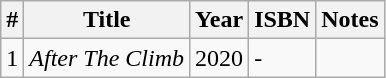<table class="wikitable">
<tr>
<th>#</th>
<th>Title</th>
<th>Year</th>
<th>ISBN</th>
<th>Notes</th>
</tr>
<tr>
<td>1</td>
<td><em>After The Climb</em></td>
<td>2020</td>
<td>-</td>
<td></td>
</tr>
</table>
